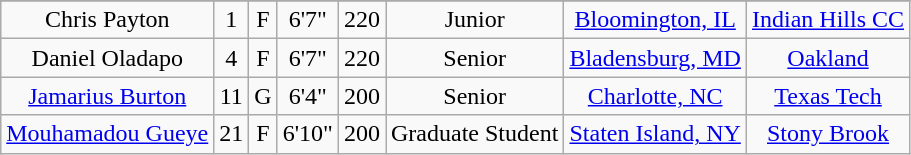<table class="wikitable sortable" border="1" style="text-align:center;">
<tr align=center>
</tr>
<tr>
<td>Chris Payton</td>
<td>1</td>
<td>F</td>
<td>6'7"</td>
<td>220</td>
<td>Junior</td>
<td><a href='#'>Bloomington, IL</a></td>
<td><a href='#'>Indian Hills CC</a></td>
</tr>
<tr>
<td>Daniel Oladapo</td>
<td>4</td>
<td>F</td>
<td>6'7"</td>
<td>220</td>
<td>Senior</td>
<td><a href='#'>Bladensburg, MD</a></td>
<td><a href='#'>Oakland</a></td>
</tr>
<tr>
<td><a href='#'>Jamarius Burton</a></td>
<td>11</td>
<td>G</td>
<td>6'4"</td>
<td>200</td>
<td>Senior</td>
<td><a href='#'>Charlotte, NC</a></td>
<td><a href='#'>Texas Tech</a></td>
</tr>
<tr>
<td><a href='#'>Mouhamadou Gueye</a></td>
<td>21</td>
<td>F</td>
<td>6'10"</td>
<td>200</td>
<td>Graduate Student</td>
<td><a href='#'>Staten Island, NY</a></td>
<td><a href='#'>Stony Brook</a></td>
</tr>
</table>
